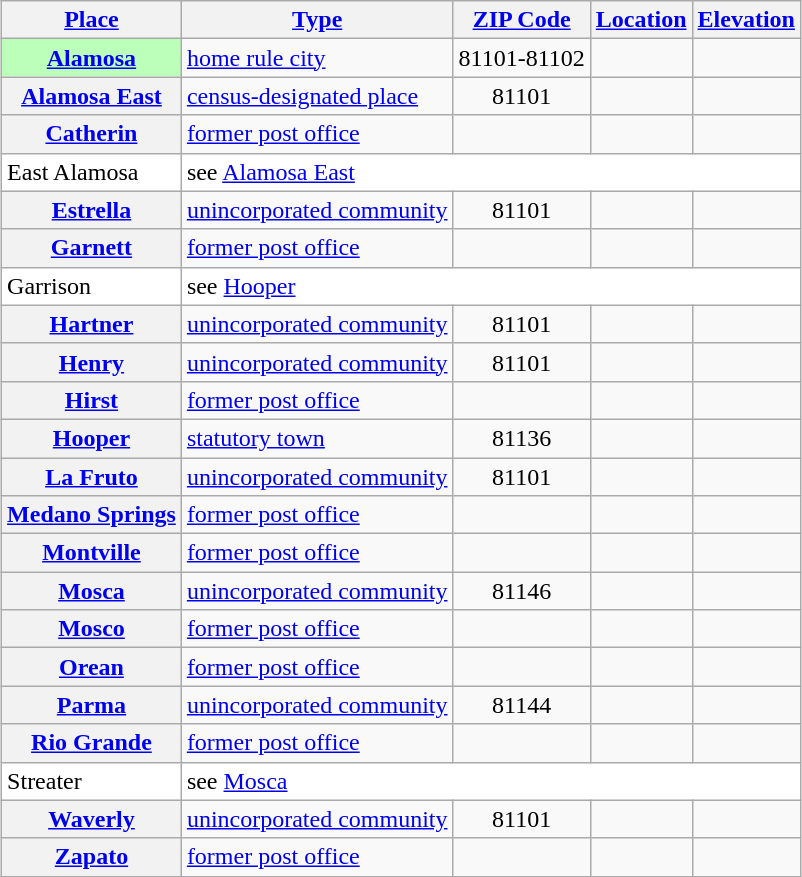<table class="wikitable sortable  plainrowheaders" style="margin:auto;">
<tr>
<th scope=col><a href='#'>Place</a></th>
<th scope=col><a href='#'>Type</a></th>
<th scope=col><a href='#'>ZIP Code</a></th>
<th scope=col><a href='#'>Location</a></th>
<th scope=col><a href='#'>Elevation</a></th>
</tr>
<tr>
<th scope=row style="background:#BBFFBB;"><a href='#'>Alamosa</a></th>
<td><a href='#'>home rule city</a></td>
<td align=center>81101-81102</td>
<td></td>
<td align=right></td>
</tr>
<tr>
<th scope=row><a href='#'>Alamosa East</a></th>
<td><a href='#'>census-designated place</a></td>
<td align=center>81101</td>
<td></td>
<td align=right></td>
</tr>
<tr>
<th scope=row><a href='#'>Catherin</a></th>
<td><a href='#'>former post office</a></td>
<td align=center></td>
<td></td>
<td></td>
</tr>
<tr bgcolor=white>
<td>East Alamosa</td>
<td colspan=4>see <a href='#'>Alamosa East</a></td>
</tr>
<tr>
<th scope=row><a href='#'>Estrella</a></th>
<td><a href='#'>unincorporated community</a></td>
<td align=center>81101</td>
<td></td>
<td align=right></td>
</tr>
<tr>
<th scope=row><a href='#'>Garnett</a></th>
<td><a href='#'>former post office</a></td>
<td align=center></td>
<td></td>
<td></td>
</tr>
<tr bgcolor=white>
<td>Garrison</td>
<td colspan=4>see <a href='#'>Hooper</a></td>
</tr>
<tr>
<th scope=row><a href='#'>Hartner</a></th>
<td><a href='#'>unincorporated community</a></td>
<td align=center>81101</td>
<td></td>
<td align=right></td>
</tr>
<tr>
<th scope=row><a href='#'>Henry</a></th>
<td><a href='#'>unincorporated community</a></td>
<td align=center>81101</td>
<td></td>
<td align=right></td>
</tr>
<tr>
<th scope=row><a href='#'>Hirst</a></th>
<td><a href='#'>former post office</a></td>
<td align=center></td>
<td></td>
<td></td>
</tr>
<tr>
<th scope=row><a href='#'>Hooper</a></th>
<td><a href='#'>statutory town</a></td>
<td align=center>81136</td>
<td></td>
<td align=right></td>
</tr>
<tr>
<th scope=row><a href='#'>La Fruto</a></th>
<td><a href='#'>unincorporated community</a></td>
<td align=center>81101</td>
<td></td>
<td align=right></td>
</tr>
<tr>
<th scope=row><a href='#'>Medano Springs</a></th>
<td><a href='#'>former post office</a></td>
<td align=center></td>
<td></td>
<td></td>
</tr>
<tr>
<th scope=row><a href='#'>Montville</a></th>
<td><a href='#'>former post office</a></td>
<td align=center></td>
<td></td>
<td></td>
</tr>
<tr>
<th scope=row><a href='#'>Mosca</a></th>
<td><a href='#'>unincorporated community</a></td>
<td align=center>81146</td>
<td></td>
<td align=right></td>
</tr>
<tr>
<th scope=row><a href='#'>Mosco</a></th>
<td><a href='#'>former post office</a></td>
<td align=center></td>
<td></td>
<td></td>
</tr>
<tr>
<th scope=row><a href='#'>Orean</a></th>
<td><a href='#'>former post office</a></td>
<td align=center></td>
<td></td>
<td></td>
</tr>
<tr>
<th scope=row><a href='#'>Parma</a></th>
<td><a href='#'>unincorporated community</a></td>
<td align=center>81144</td>
<td></td>
<td align=right></td>
</tr>
<tr>
<th scope=row><a href='#'>Rio Grande</a></th>
<td><a href='#'>former post office</a></td>
<td align=center></td>
<td></td>
<td></td>
</tr>
<tr bgcolor=white>
<td>Streater</td>
<td colspan=4>see <a href='#'>Mosca</a></td>
</tr>
<tr>
<th scope=row><a href='#'>Waverly</a></th>
<td><a href='#'>unincorporated community</a></td>
<td align=center>81101</td>
<td></td>
<td align=right></td>
</tr>
<tr>
<th scope=row><a href='#'>Zapato</a></th>
<td><a href='#'>former post office</a></td>
<td align=center></td>
<td></td>
<td></td>
</tr>
</table>
